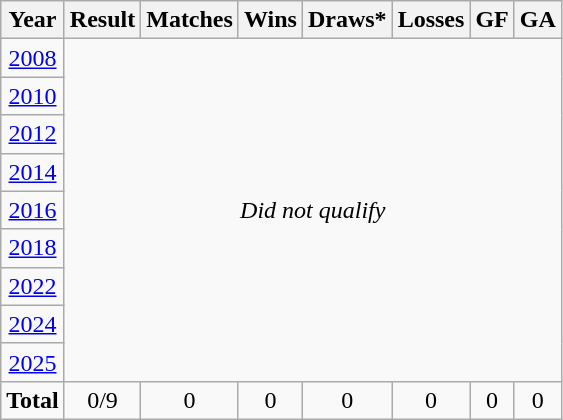<table class="wikitable" style="text-align: center;">
<tr>
<th>Year</th>
<th>Result</th>
<th>Matches</th>
<th>Wins</th>
<th>Draws*</th>
<th>Losses</th>
<th>GF</th>
<th>GA</th>
</tr>
<tr>
<td> <a href='#'>2008</a></td>
<td colspan=7 rowspan=9><em>Did not qualify</em></td>
</tr>
<tr>
<td> <a href='#'>2010</a></td>
</tr>
<tr>
<td> <a href='#'>2012</a></td>
</tr>
<tr>
<td> <a href='#'>2014</a></td>
</tr>
<tr>
<td> <a href='#'>2016</a></td>
</tr>
<tr>
<td> <a href='#'>2018</a></td>
</tr>
<tr>
<td> <a href='#'>2022</a></td>
</tr>
<tr>
<td> <a href='#'>2024</a></td>
</tr>
<tr>
<td> <a href='#'>2025</a></td>
</tr>
<tr>
<td><strong>Total</strong></td>
<td>0/9</td>
<td>0</td>
<td>0</td>
<td>0</td>
<td>0</td>
<td>0</td>
<td>0</td>
</tr>
</table>
